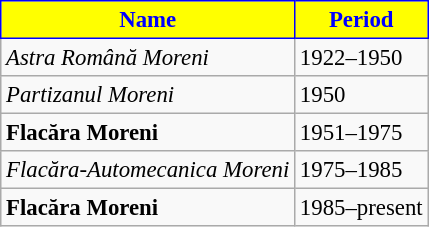<table class="wikitable" style="font-size:95%; text-align: left;">
<tr>
<th style="background:#FFFF00;color:#0000FF;border:1px solid #0000FF;">Name</th>
<th style="background:#FFFF00;color:#0000FF;border:1px solid #0000FF;">Period</th>
</tr>
<tr>
<td><em>Astra Română Moreni</em></td>
<td>1922–1950</td>
</tr>
<tr>
<td><em>Partizanul Moreni</em></td>
<td>1950</td>
</tr>
<tr>
<td><strong>Flacăra Moreni</strong></td>
<td>1951–1975</td>
</tr>
<tr>
<td><em>Flacăra-Automecanica Moreni</em></td>
<td>1975–1985</td>
</tr>
<tr>
<td><strong>Flacăra Moreni</strong></td>
<td>1985–present</td>
</tr>
</table>
